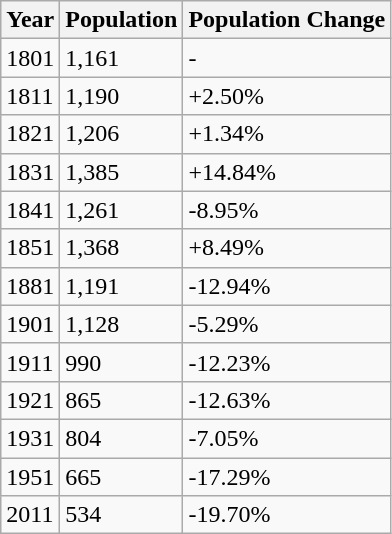<table class="wikitable">
<tr>
<th>Year</th>
<th>Population</th>
<th>Population Change</th>
</tr>
<tr>
<td>1801</td>
<td>1,161 </td>
<td>-</td>
</tr>
<tr>
<td>1811</td>
<td>1,190</td>
<td>+2.50%</td>
</tr>
<tr>
<td>1821</td>
<td>1,206</td>
<td>+1.34%</td>
</tr>
<tr>
<td>1831</td>
<td>1,385</td>
<td>+14.84%</td>
</tr>
<tr>
<td>1841</td>
<td>1,261</td>
<td>-8.95%</td>
</tr>
<tr>
<td>1851</td>
<td>1,368</td>
<td>+8.49%</td>
</tr>
<tr>
<td>1881</td>
<td>1,191</td>
<td>-12.94%</td>
</tr>
<tr>
<td>1901</td>
<td>1,128</td>
<td>-5.29%</td>
</tr>
<tr>
<td>1911</td>
<td>990</td>
<td>-12.23%</td>
</tr>
<tr>
<td>1921</td>
<td>865</td>
<td>-12.63%</td>
</tr>
<tr>
<td>1931</td>
<td>804</td>
<td>-7.05%</td>
</tr>
<tr>
<td>1951</td>
<td>665</td>
<td>-17.29%</td>
</tr>
<tr>
<td>2011</td>
<td>534</td>
<td>-19.70%</td>
</tr>
</table>
